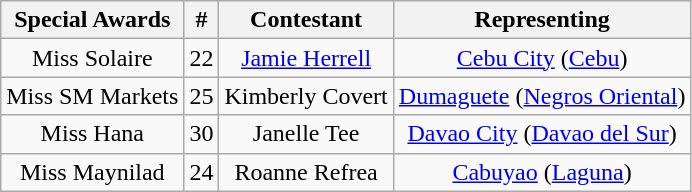<table class="wikitable" style="text-align: center;">
<tr>
<th>Special Awards</th>
<th>#</th>
<th>Contestant</th>
<th>Representing</th>
</tr>
<tr>
<td>Miss Solaire</td>
<td>22</td>
<td><a href='#'>Jamie Herrell</a></td>
<td><a href='#'>Cebu City</a> (<a href='#'>Cebu</a>)</td>
</tr>
<tr>
<td>Miss SM Markets</td>
<td>25</td>
<td>Kimberly Covert</td>
<td><a href='#'>Dumaguete</a> (<a href='#'>Negros Oriental</a>)</td>
</tr>
<tr>
<td>Miss Hana</td>
<td>30</td>
<td>Janelle Tee</td>
<td><a href='#'>Davao City</a> (<a href='#'>Davao del Sur</a>)</td>
</tr>
<tr>
<td>Miss Maynilad</td>
<td>24</td>
<td>Roanne Refrea</td>
<td><a href='#'>Cabuyao</a> (<a href='#'>Laguna</a>)</td>
</tr>
</table>
